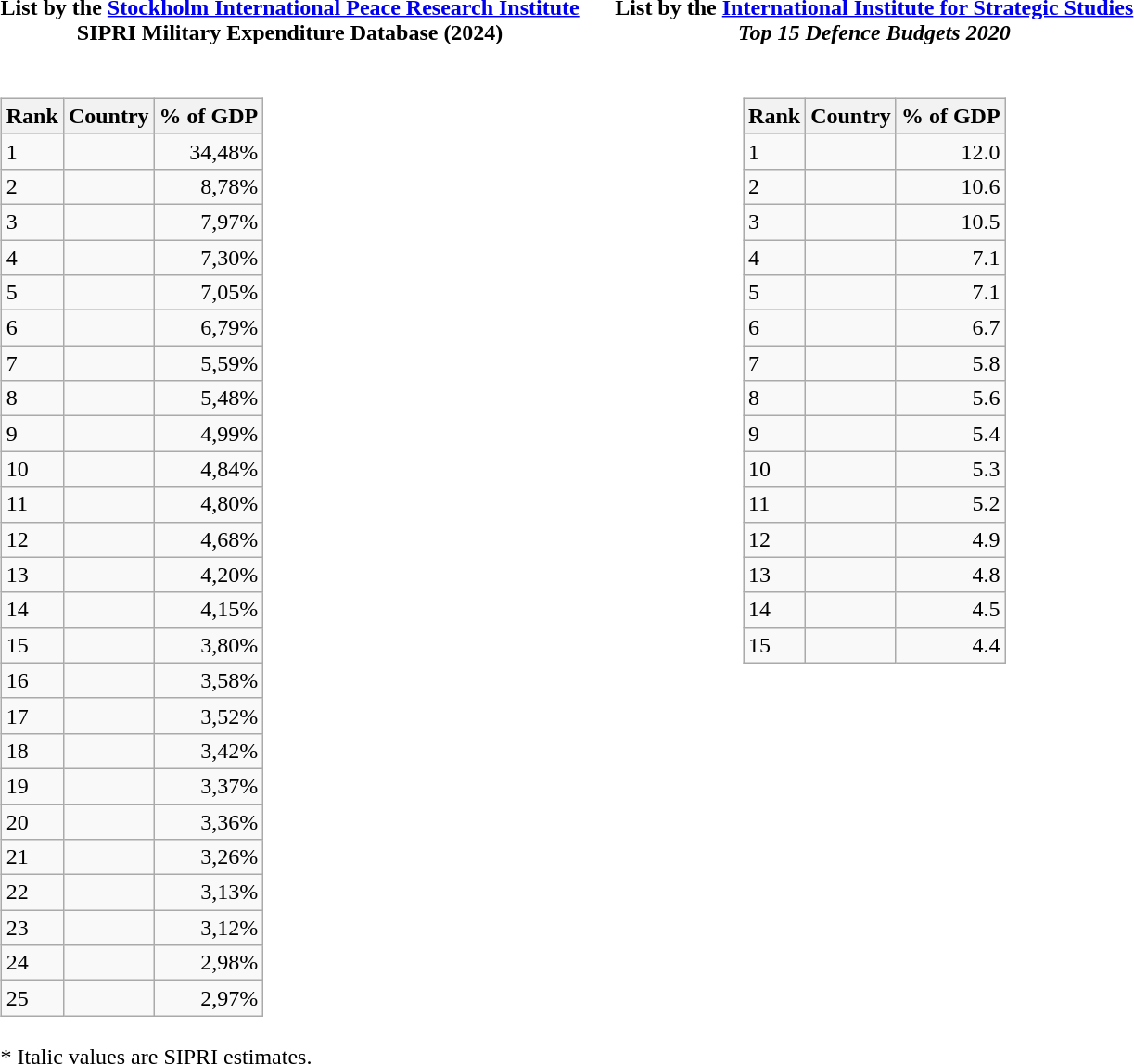<table style="font-size:100%;">
<tr>
<td style="width:50%; text-align:center;"><strong>List by the <a href='#'>Stockholm International Peace Research Institute</a><br>SIPRI Military Expenditure Database (2024)</strong></td>
<td style="width:50%; text-align:center;"><strong>List by the <a href='#'>International Institute for Strategic Studies</a><br><em>Top 15 Defence Budgets 2020<strong><em></td>
</tr>
<tr valign="top">
<td><br><table class="wikitable sortable">
<tr>
<th>Rank</th>
<th>Country</th>
<th>% of GDP</th>
</tr>
<tr>
<td></em>1<em></td>
<td></td>
<td align="right"></em>34,48%<em></td>
</tr>
<tr>
<td></em>2<em></td>
<td></td>
<td align="right">8,78%</td>
</tr>
<tr>
<td>3</td>
<td></td>
<td align="right">7,97%</td>
</tr>
<tr>
<td></em>4<em></td>
<td></td>
<td align="right"></em>7,30%<em></td>
</tr>
<tr>
<td>5</td>
<td></td>
<td align="right"></em>7,05%<em></td>
</tr>
<tr>
<td></em>6<em></td>
<td></td>
<td align="right"></em>6,79%<em></td>
</tr>
<tr>
<td>7</td>
<td></td>
<td align="right"></em>5,59%<em></td>
</tr>
<tr>
<td></em>8<em></td>
<td></td>
<td align="right">5,48%</td>
</tr>
<tr>
<td>9</td>
<td></td>
<td align="right">4,99%</td>
</tr>
<tr>
<td>10</td>
<td></td>
<td align="right">4,84%</td>
</tr>
<tr>
<td>11</td>
<td></td>
<td align="right">4,80%</td>
</tr>
<tr>
<td>12</td>
<td></td>
<td align="right">4,68%</td>
</tr>
<tr>
<td>13</td>
<td></td>
<td align="right">4,20%</td>
</tr>
<tr>
<td>14</td>
<td></td>
<td align="right">4,15%</td>
</tr>
<tr>
<td>15</td>
<td></td>
<td align="right">3,80%</td>
</tr>
<tr>
<td>16</td>
<td></td>
<td align="right">3,58%</td>
</tr>
<tr>
<td></em>17<em></td>
<td></td>
<td align="right">3,52%</td>
</tr>
<tr>
<td>18</td>
<td></td>
<td align="right">3,42%</td>
</tr>
<tr>
<td>19</td>
<td></td>
<td align="right">3,37%</td>
</tr>
<tr>
<td></em>20<em></td>
<td></td>
<td align="right">3,36%</td>
</tr>
<tr>
<td>21</td>
<td></td>
<td align="right">3,26%</td>
</tr>
<tr>
<td>22</td>
<td></td>
<td align="right">3,13%</td>
</tr>
<tr>
<td></em>23<em></td>
<td></td>
<td align="right">3,12%</td>
</tr>
<tr>
<td {{flag>24</td>
<td></td>
<td align="right">2,98%</td>
</tr>
<tr>
<td>25</td>
<td></td>
<td align="right"></em>2,97%<em></td>
</tr>
</table>
</td>
<td><br><table class="wikitable sortable" style="margin-left:auto;margin-right:auto">
<tr style="background:#ececec;">
<th>Rank</th>
<th>Country</th>
<th>% of GDP</th>
</tr>
<tr>
<td>1</td>
<td></td>
<td align="right">12.0</td>
</tr>
<tr>
<td>2</td>
<td></td>
<td align="right">10.6</td>
</tr>
<tr>
<td>3</td>
<td></td>
<td align="right">10.5</td>
</tr>
<tr>
<td>4</td>
<td></td>
<td align="right">7.1</td>
</tr>
<tr>
<td>5</td>
<td></td>
<td align="right">7.1</td>
</tr>
<tr>
<td>6</td>
<td></td>
<td align="right">6.7</td>
</tr>
<tr>
<td>7</td>
<td></td>
<td align="right">5.8</td>
</tr>
<tr>
<td>8</td>
<td></td>
<td align="right">5.6</td>
</tr>
<tr>
<td>9</td>
<td></td>
<td align="right">5.4</td>
</tr>
<tr>
<td>10</td>
<td></td>
<td align="right">5.3</td>
</tr>
<tr>
<td>11</td>
<td></td>
<td align="right">5.2</td>
</tr>
<tr>
<td>12</td>
<td></td>
<td align="right">4.9</td>
</tr>
<tr>
<td>13</td>
<td></td>
<td align="right">4.8</td>
</tr>
<tr>
<td>14</td>
<td></td>
<td align="right">4.5</td>
</tr>
<tr>
<td>15</td>
<td></td>
<td align="right">4.4</td>
</tr>
</table>
</td>
</tr>
<tr>
<td>* Italic values are SIPRI estimates.</td>
<td></td>
</tr>
</table>
